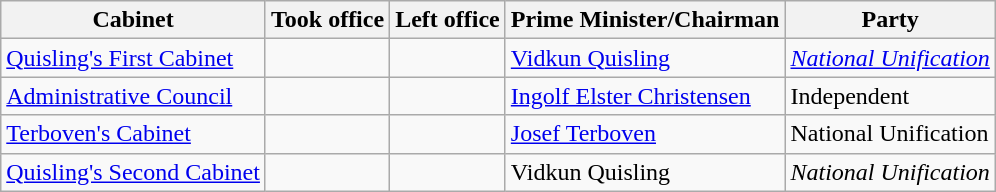<table class=wikitable>
<tr align="left">
<th>Cabinet</th>
<th>Took office</th>
<th>Left office</th>
<th>Prime Minister/Chairman</th>
<th>Party</th>
</tr>
<tr>
<td><a href='#'>Quisling's First Cabinet</a></td>
<td></td>
<td></td>
<td><a href='#'>Vidkun Quisling</a></td>
<td><em><a href='#'>National Unification</a></em></td>
</tr>
<tr>
<td><a href='#'>Administrative Council</a></td>
<td></td>
<td></td>
<td><a href='#'>Ingolf Elster Christensen</a></td>
<td>Independent</td>
</tr>
<tr>
<td><a href='#'>Terboven's Cabinet</a></td>
<td></td>
<td></td>
<td><a href='#'>Josef Terboven</a></td>
<td>National Unification</td>
</tr>
<tr>
<td><a href='#'>Quisling's Second Cabinet</a></td>
<td></td>
<td></td>
<td>Vidkun Quisling</td>
<td><em>National Unification</em></td>
</tr>
</table>
